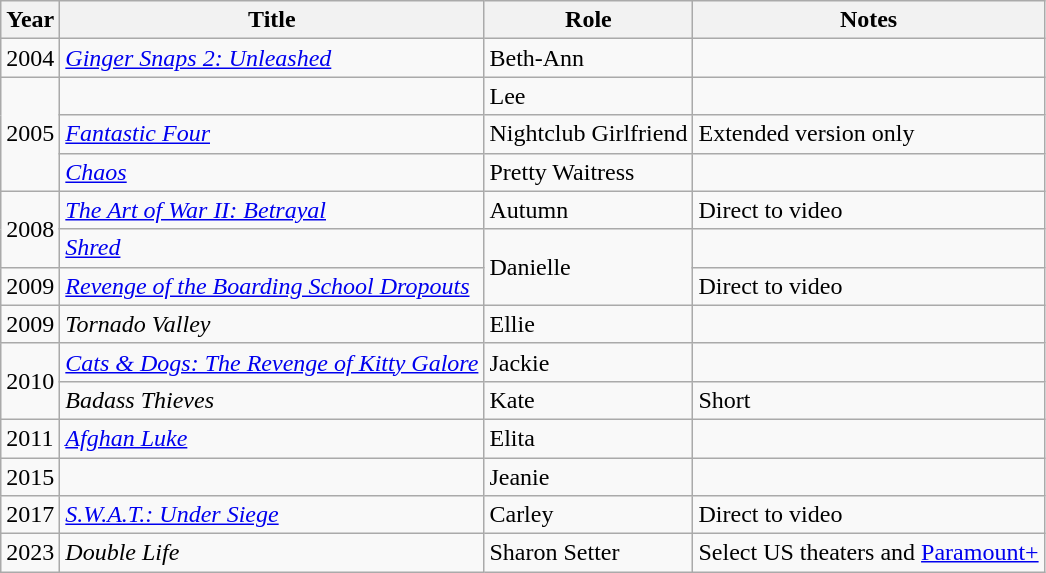<table class="wikitable sortable">
<tr>
<th>Year</th>
<th>Title</th>
<th>Role</th>
<th class="unsortable">Notes</th>
</tr>
<tr>
<td>2004</td>
<td><em><a href='#'>Ginger Snaps 2: Unleashed</a></em></td>
<td>Beth-Ann</td>
<td></td>
</tr>
<tr>
<td rowspan="3">2005</td>
<td><em></em></td>
<td>Lee</td>
<td></td>
</tr>
<tr>
<td><em><a href='#'>Fantastic Four</a></em></td>
<td>Nightclub Girlfriend</td>
<td>Extended version only</td>
</tr>
<tr>
<td><em><a href='#'>Chaos</a></em></td>
<td>Pretty Waitress</td>
<td></td>
</tr>
<tr>
<td rowspan="2">2008</td>
<td data-sort-value="Art of War II: Betrayal, The"><em><a href='#'>The Art of War II: Betrayal</a></em></td>
<td>Autumn</td>
<td>Direct to video</td>
</tr>
<tr>
<td><em><a href='#'>Shred</a></em></td>
<td rowspan="2">Danielle</td>
<td></td>
</tr>
<tr>
<td>2009</td>
<td><em><a href='#'>Revenge of the Boarding School Dropouts</a></em></td>
<td>Direct to video</td>
</tr>
<tr>
<td>2009</td>
<td><em>Tornado Valley</em></td>
<td>Ellie</td>
<td></td>
</tr>
<tr>
<td rowspan="2">2010</td>
<td><em><a href='#'>Cats & Dogs: The Revenge of Kitty Galore</a></em></td>
<td>Jackie</td>
<td></td>
</tr>
<tr>
<td><em>Badass Thieves</em></td>
<td>Kate</td>
<td>Short</td>
</tr>
<tr>
<td>2011</td>
<td><em><a href='#'>Afghan Luke</a></em></td>
<td>Elita</td>
<td></td>
</tr>
<tr>
<td>2015</td>
<td><em></em></td>
<td>Jeanie</td>
<td></td>
</tr>
<tr>
<td>2017</td>
<td><em><a href='#'>S.W.A.T.: Under Siege</a></em></td>
<td>Carley</td>
<td>Direct to video</td>
</tr>
<tr>
<td>2023</td>
<td><em>Double Life</em></td>
<td>Sharon Setter</td>
<td>Select US theaters and <a href='#'>Paramount+</a></td>
</tr>
</table>
